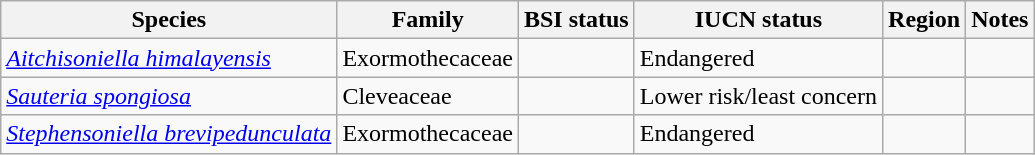<table class="wikitable sortable">
<tr>
<th>Species</th>
<th>Family</th>
<th>BSI status</th>
<th>IUCN status</th>
<th>Region</th>
<th>Notes</th>
</tr>
<tr>
<td><em><a href='#'>Aitchisoniella himalayensis</a></em></td>
<td>Exormothecaceae</td>
<td></td>
<td>Endangered</td>
<td></td>
<td></td>
</tr>
<tr>
<td><em><a href='#'>Sauteria spongiosa</a></em></td>
<td>Cleveaceae</td>
<td></td>
<td>Lower risk/least concern</td>
<td></td>
<td></td>
</tr>
<tr>
<td><em><a href='#'>Stephensoniella brevipedunculata</a></em></td>
<td>Exormothecaceae</td>
<td></td>
<td>Endangered</td>
<td></td>
<td></td>
</tr>
</table>
